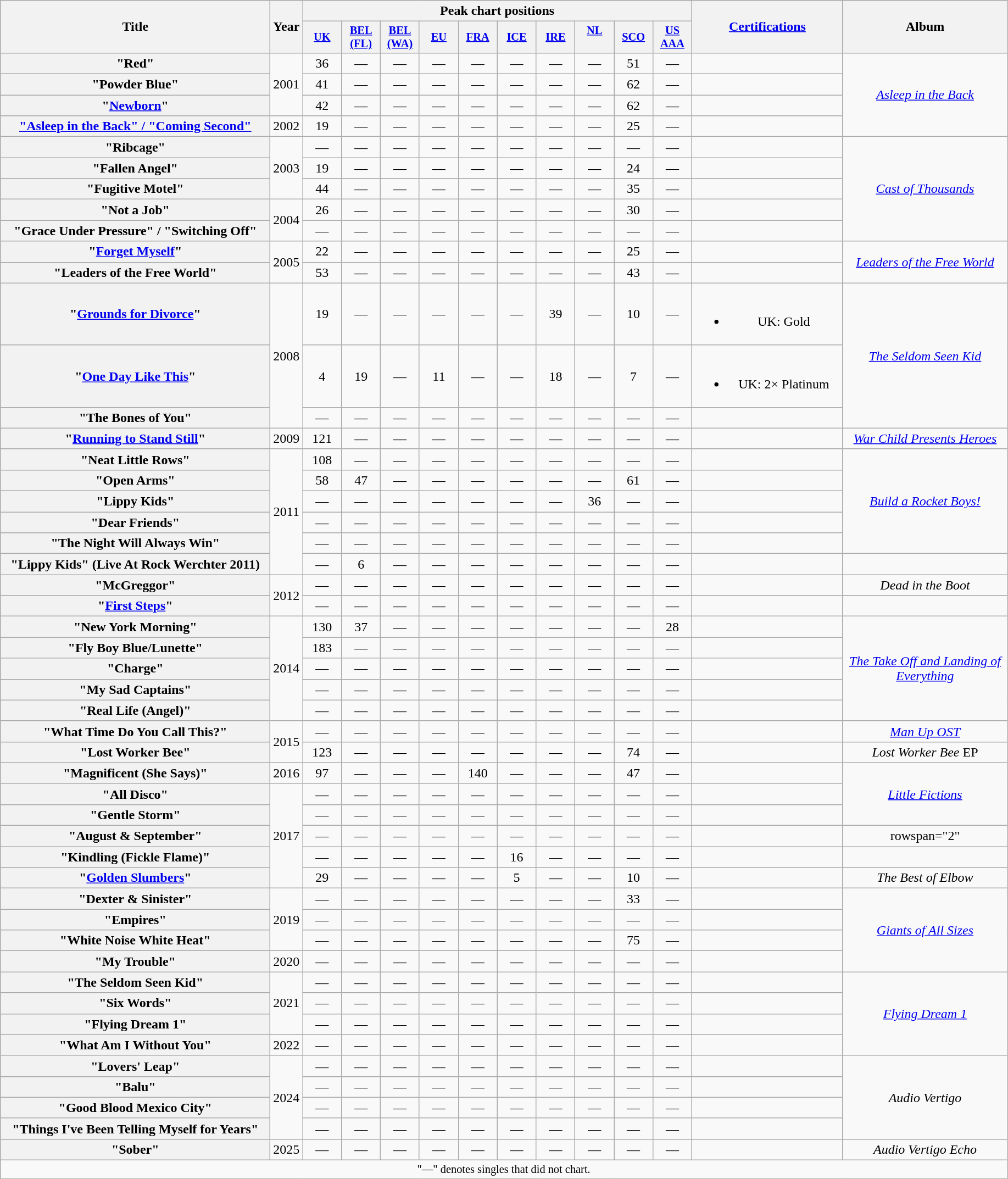<table class="wikitable plainrowheaders" style="text-align:center;">
<tr>
<th scope="col" rowspan="2" style="width:20em;">Title</th>
<th scope="col" rowspan="2">Year</th>
<th scope="col" colspan="10">Peak chart positions</th>
<th scope="col" rowspan="2" style="width:11em;"><a href='#'>Certifications</a></th>
<th scope="col" rowspan="2" style="width:12em;">Album</th>
</tr>
<tr>
<th scope="col" style="width:3em;font-size:85%;"><a href='#'>UK</a><br></th>
<th scope="col" style="width:3em;font-size:85%;"><a href='#'>BEL<br>(FL)</a><br></th>
<th scope="col" style="width:3em;font-size:85%;"><a href='#'>BEL<br>(WA)</a><br></th>
<th scope="col" style="width:3em;font-size:85%;"><a href='#'>EU</a><br></th>
<th scope="col" style="width:3em;font-size:85%;"><a href='#'>FRA</a><br></th>
<th scope="col" style="width:3em;font-size:85%;"><a href='#'>ICE</a><br></th>
<th scope="col" style="width:3em;font-size:85%;"><a href='#'>IRE</a><br></th>
<th scope="col" style="width:3em;font-size:85%;"><a href='#'>NL</a><br><br></th>
<th scope="col" style="width:3em;font-size:85%;"><a href='#'>SCO</a><br></th>
<th scope="col" style="width:3em;font-size:85%;"><a href='#'>US<br>AAA</a><br></th>
</tr>
<tr>
<th scope="row">"Red"</th>
<td rowspan="3">2001</td>
<td>36</td>
<td>—</td>
<td>—</td>
<td>—</td>
<td>—</td>
<td>—</td>
<td>—</td>
<td>—</td>
<td>51</td>
<td>—</td>
<td></td>
<td rowspan="4"><em><a href='#'>Asleep in the Back</a></em></td>
</tr>
<tr>
<th scope="row">"Powder Blue"</th>
<td>41</td>
<td>—</td>
<td>—</td>
<td>—</td>
<td>—</td>
<td>—</td>
<td>—</td>
<td>—</td>
<td>62</td>
<td>—</td>
<td></td>
</tr>
<tr>
<th scope="row">"<a href='#'>Newborn</a>"</th>
<td>42</td>
<td>—</td>
<td>—</td>
<td>—</td>
<td>—</td>
<td>—</td>
<td>—</td>
<td>—</td>
<td>62</td>
<td>—</td>
<td></td>
</tr>
<tr>
<th scope="row"><a href='#'>"Asleep in the Back" / "Coming Second"</a></th>
<td>2002</td>
<td>19</td>
<td>—</td>
<td>—</td>
<td>—</td>
<td>—</td>
<td>—</td>
<td>—</td>
<td>—</td>
<td>25</td>
<td>—</td>
<td></td>
</tr>
<tr>
<th scope="row">"Ribcage"</th>
<td rowspan="3">2003</td>
<td>—</td>
<td>—</td>
<td>—</td>
<td>—</td>
<td>—</td>
<td>—</td>
<td>—</td>
<td>—</td>
<td>—</td>
<td>—</td>
<td></td>
<td rowspan="5"><em><a href='#'>Cast of Thousands</a></em></td>
</tr>
<tr>
<th scope="row">"Fallen Angel"</th>
<td>19</td>
<td>—</td>
<td>—</td>
<td>—</td>
<td>—</td>
<td>—</td>
<td>—</td>
<td>—</td>
<td>24</td>
<td>—</td>
<td></td>
</tr>
<tr>
<th scope="row">"Fugitive Motel"</th>
<td>44</td>
<td>—</td>
<td>—</td>
<td>—</td>
<td>—</td>
<td>—</td>
<td>—</td>
<td>—</td>
<td>35</td>
<td>—</td>
<td></td>
</tr>
<tr>
<th scope="row">"Not a Job"</th>
<td rowspan="2">2004</td>
<td>26</td>
<td>—</td>
<td>—</td>
<td>—</td>
<td>—</td>
<td>—</td>
<td>—</td>
<td>—</td>
<td>30</td>
<td>—</td>
<td></td>
</tr>
<tr>
<th scope="row">"Grace Under Pressure" / "Switching Off"</th>
<td>—</td>
<td>—</td>
<td>—</td>
<td>—</td>
<td>—</td>
<td>—</td>
<td>—</td>
<td>—</td>
<td>—</td>
<td>—</td>
<td></td>
</tr>
<tr>
<th scope="row">"<a href='#'>Forget Myself</a>"</th>
<td rowspan="2">2005</td>
<td>22</td>
<td>—</td>
<td>—</td>
<td>—</td>
<td>—</td>
<td>—</td>
<td>—</td>
<td>—</td>
<td>25</td>
<td>—</td>
<td></td>
<td rowspan="2"><em><a href='#'>Leaders of the Free World</a></em></td>
</tr>
<tr>
<th scope="row">"Leaders of the Free World"</th>
<td>53</td>
<td>—</td>
<td>—</td>
<td>—</td>
<td>—</td>
<td>—</td>
<td>—</td>
<td>—</td>
<td>43</td>
<td>—</td>
<td></td>
</tr>
<tr>
<th scope="row">"<a href='#'>Grounds for Divorce</a>"</th>
<td rowspan="3">2008</td>
<td>19</td>
<td>—</td>
<td>—</td>
<td>—</td>
<td>—</td>
<td>—</td>
<td>39</td>
<td>—</td>
<td>10</td>
<td>—</td>
<td><br><ul><li>UK: Gold</li></ul></td>
<td rowspan="3"><em><a href='#'>The Seldom Seen Kid</a></em></td>
</tr>
<tr>
<th scope="row">"<a href='#'>One Day Like This</a>"</th>
<td>4</td>
<td>19</td>
<td>—</td>
<td>11</td>
<td>—</td>
<td>—</td>
<td>18</td>
<td>—</td>
<td>7</td>
<td>—</td>
<td><br><ul><li>UK: 2× Platinum</li></ul></td>
</tr>
<tr>
<th scope="row">"The Bones of You"</th>
<td>—</td>
<td>—</td>
<td>—</td>
<td>—</td>
<td>—</td>
<td>—</td>
<td>—</td>
<td>—</td>
<td>—</td>
<td>—</td>
<td></td>
</tr>
<tr>
<th scope="row">"<a href='#'>Running to Stand Still</a>"</th>
<td>2009</td>
<td>121</td>
<td>—</td>
<td>—</td>
<td>—</td>
<td>—</td>
<td>—</td>
<td>—</td>
<td>—</td>
<td>—</td>
<td>—</td>
<td></td>
<td><em><a href='#'>War Child Presents Heroes</a></em></td>
</tr>
<tr>
<th scope="row">"Neat Little Rows"</th>
<td rowspan="6">2011</td>
<td>108</td>
<td>—</td>
<td>—</td>
<td>—</td>
<td>—</td>
<td>—</td>
<td>—</td>
<td>—</td>
<td>—</td>
<td>—</td>
<td></td>
<td rowspan="5"><em><a href='#'>Build a Rocket Boys!</a></em></td>
</tr>
<tr>
<th scope="row">"Open Arms"</th>
<td>58</td>
<td>47</td>
<td>—</td>
<td>—</td>
<td>—</td>
<td>—</td>
<td>—</td>
<td>—</td>
<td>61</td>
<td>—</td>
<td></td>
</tr>
<tr>
<th scope="row">"Lippy Kids"</th>
<td>—</td>
<td>—</td>
<td>—</td>
<td>—</td>
<td>—</td>
<td>—</td>
<td>—</td>
<td>36</td>
<td>—</td>
<td>—</td>
<td></td>
</tr>
<tr>
<th scope="row">"Dear Friends"</th>
<td>—</td>
<td>—</td>
<td>—</td>
<td>—</td>
<td>—</td>
<td>—</td>
<td>—</td>
<td>—</td>
<td>—</td>
<td>—</td>
<td></td>
</tr>
<tr>
<th scope="row">"The Night Will Always Win"</th>
<td>—</td>
<td>—</td>
<td>—</td>
<td>—</td>
<td>—</td>
<td>—</td>
<td>—</td>
<td>—</td>
<td>—</td>
<td>—</td>
<td></td>
</tr>
<tr>
<th scope="row">"Lippy Kids" (Live At Rock Werchter 2011)</th>
<td>—</td>
<td>6</td>
<td>—</td>
<td>—</td>
<td>—</td>
<td>—</td>
<td>—</td>
<td>—</td>
<td>—</td>
<td>—</td>
<td></td>
<td></td>
</tr>
<tr>
<th scope="row">"McGreggor"</th>
<td rowspan="2">2012</td>
<td>—</td>
<td>—</td>
<td>—</td>
<td>—</td>
<td>—</td>
<td>—</td>
<td>—</td>
<td>—</td>
<td>—</td>
<td>—</td>
<td></td>
<td><em>Dead in the Boot</em></td>
</tr>
<tr>
<th scope="row">"<a href='#'>First Steps</a>"</th>
<td>—</td>
<td>—</td>
<td>—</td>
<td>—</td>
<td>—</td>
<td>—</td>
<td>—</td>
<td>—</td>
<td>—</td>
<td>—</td>
<td></td>
<td></td>
</tr>
<tr>
<th scope="row">"New York Morning"</th>
<td rowspan="5">2014</td>
<td>130</td>
<td>37</td>
<td>—</td>
<td>—</td>
<td>—</td>
<td>—</td>
<td>—</td>
<td>—</td>
<td>—</td>
<td>28</td>
<td></td>
<td rowspan="5"><em><a href='#'>The Take Off and Landing of Everything</a></em></td>
</tr>
<tr>
<th scope="row">"Fly Boy Blue/Lunette"</th>
<td>183</td>
<td>—</td>
<td>—</td>
<td>—</td>
<td>—</td>
<td>—</td>
<td>—</td>
<td>—</td>
<td>—</td>
<td>—</td>
<td></td>
</tr>
<tr>
<th scope="row">"Charge"</th>
<td>—</td>
<td>—</td>
<td>—</td>
<td>—</td>
<td>—</td>
<td>—</td>
<td>—</td>
<td>—</td>
<td>—</td>
<td>—</td>
<td></td>
</tr>
<tr>
<th scope="row">"My Sad Captains"</th>
<td>—</td>
<td>—</td>
<td>—</td>
<td>—</td>
<td>—</td>
<td>—</td>
<td>—</td>
<td>—</td>
<td>—</td>
<td>—</td>
<td></td>
</tr>
<tr>
<th scope="row">"Real Life (Angel)"</th>
<td>—</td>
<td>—</td>
<td>—</td>
<td>—</td>
<td>—</td>
<td>—</td>
<td>—</td>
<td>—</td>
<td>—</td>
<td>—</td>
<td></td>
</tr>
<tr>
<th scope="row">"What Time Do You Call This?"</th>
<td rowspan="2">2015</td>
<td>—</td>
<td>—</td>
<td>—</td>
<td>—</td>
<td>—</td>
<td>—</td>
<td>—</td>
<td>—</td>
<td>—</td>
<td>—</td>
<td></td>
<td><em><a href='#'>Man Up OST</a></em></td>
</tr>
<tr>
<th scope="row">"Lost Worker Bee"</th>
<td>123</td>
<td>—</td>
<td>—</td>
<td>—</td>
<td>—</td>
<td>—</td>
<td>—</td>
<td>—</td>
<td>74</td>
<td>—</td>
<td></td>
<td><em>Lost Worker Bee</em> EP</td>
</tr>
<tr>
<th scope="row">"Magnificent (She Says)"</th>
<td>2016</td>
<td>97</td>
<td>—</td>
<td>—</td>
<td>—</td>
<td>140</td>
<td>—</td>
<td>—</td>
<td>—</td>
<td>47</td>
<td>—</td>
<td></td>
<td rowspan="3"><em><a href='#'>Little Fictions</a></em></td>
</tr>
<tr>
<th scope="row">"All Disco"</th>
<td rowspan="5">2017</td>
<td>—</td>
<td>—</td>
<td>—</td>
<td>—</td>
<td>—</td>
<td>—</td>
<td>—</td>
<td>—</td>
<td>—</td>
<td>—</td>
<td></td>
</tr>
<tr>
<th scope="row">"Gentle Storm"</th>
<td>—</td>
<td>—</td>
<td>—</td>
<td>—</td>
<td>—</td>
<td>—</td>
<td>—</td>
<td>—</td>
<td>—</td>
<td>—</td>
<td></td>
</tr>
<tr>
<th scope="row">"August & September"</th>
<td>—</td>
<td>—</td>
<td>—</td>
<td>—</td>
<td>—</td>
<td>—</td>
<td>—</td>
<td>—</td>
<td>—</td>
<td>—</td>
<td></td>
<td>rowspan="2" </td>
</tr>
<tr>
<th scope="row">"Kindling (Fickle Flame)"</th>
<td>—</td>
<td>—</td>
<td>—</td>
<td>—</td>
<td>—</td>
<td>16</td>
<td>—</td>
<td>—</td>
<td>—</td>
<td>—</td>
<td></td>
</tr>
<tr>
<th scope="row">"<a href='#'>Golden Slumbers</a>"</th>
<td>29</td>
<td>—</td>
<td>—</td>
<td>—</td>
<td>—</td>
<td>5</td>
<td>—</td>
<td>—</td>
<td>10</td>
<td>—</td>
<td></td>
<td><em>The Best of Elbow</em></td>
</tr>
<tr>
<th scope="row">"Dexter & Sinister"</th>
<td rowspan="3">2019</td>
<td>—</td>
<td>—</td>
<td>—</td>
<td>—</td>
<td>—</td>
<td>—</td>
<td>—</td>
<td>—</td>
<td>33</td>
<td>—</td>
<td></td>
<td rowspan="4"><em><a href='#'>Giants of All Sizes</a></em></td>
</tr>
<tr>
<th scope="row">"Empires"</th>
<td>—</td>
<td>—</td>
<td>—</td>
<td>—</td>
<td>—</td>
<td>—</td>
<td>—</td>
<td>—</td>
<td>—</td>
<td>—</td>
<td></td>
</tr>
<tr>
<th scope="row">"White Noise White Heat"</th>
<td>—</td>
<td>—</td>
<td>—</td>
<td>—</td>
<td>—</td>
<td>—</td>
<td>—</td>
<td>—</td>
<td>75</td>
<td>—</td>
<td></td>
</tr>
<tr>
<th scope="row">"My Trouble"</th>
<td>2020</td>
<td>—</td>
<td>—</td>
<td>—</td>
<td>—</td>
<td>—</td>
<td>—</td>
<td>—</td>
<td>—</td>
<td>—</td>
<td>—</td>
<td></td>
</tr>
<tr>
<th scope="row">"The Seldom Seen Kid"</th>
<td rowspan="3">2021</td>
<td>—</td>
<td>—</td>
<td>—</td>
<td>—</td>
<td>—</td>
<td>—</td>
<td>—</td>
<td>—</td>
<td>—</td>
<td>—</td>
<td></td>
<td rowspan="4"><em><a href='#'>Flying Dream 1</a></em></td>
</tr>
<tr>
<th scope="row">"Six Words"</th>
<td>—</td>
<td>—</td>
<td>—</td>
<td>—</td>
<td>—</td>
<td>—</td>
<td>—</td>
<td>—</td>
<td>—</td>
<td>—</td>
<td></td>
</tr>
<tr>
<th scope="row">"Flying Dream 1"</th>
<td>—</td>
<td>—</td>
<td>—</td>
<td>—</td>
<td>—</td>
<td>—</td>
<td>—</td>
<td>—</td>
<td>—</td>
<td>—</td>
</tr>
<tr>
<th scope="row">"What Am I Without You"</th>
<td>2022</td>
<td>—</td>
<td>—</td>
<td>—</td>
<td>—</td>
<td>—</td>
<td>—</td>
<td>—</td>
<td>—</td>
<td>—</td>
<td>—</td>
<td></td>
</tr>
<tr>
<th scope="row">"Lovers' Leap"</th>
<td rowspan="4">2024</td>
<td>—</td>
<td>—</td>
<td>—</td>
<td>—</td>
<td>—</td>
<td>—</td>
<td>—</td>
<td>—</td>
<td>—</td>
<td>—</td>
<td></td>
<td rowspan="4"><em>Audio Vertigo</em></td>
</tr>
<tr>
<th scope="row">"Balu"</th>
<td>—</td>
<td>—</td>
<td>—</td>
<td>—</td>
<td>—</td>
<td>—</td>
<td>—</td>
<td>—</td>
<td>—</td>
<td>—</td>
<td></td>
</tr>
<tr>
<th scope="row">"Good Blood Mexico City"</th>
<td>—</td>
<td>—</td>
<td>—</td>
<td>—</td>
<td>—</td>
<td>—</td>
<td>—</td>
<td>—</td>
<td>—</td>
<td>—</td>
<td></td>
</tr>
<tr>
<th scope="row">"Things I've Been Telling Myself for Years"</th>
<td>—</td>
<td>—</td>
<td>—</td>
<td>—</td>
<td>—</td>
<td>—</td>
<td>—</td>
<td>—</td>
<td>—</td>
<td>—</td>
<td></td>
</tr>
<tr>
<th scope="row">"Sober"</th>
<td>2025</td>
<td>—</td>
<td>—</td>
<td>—</td>
<td>—</td>
<td>—</td>
<td>—</td>
<td>—</td>
<td>—</td>
<td>—</td>
<td>—</td>
<td></td>
<td><em>Audio Vertigo Echo</em></td>
</tr>
<tr>
<td colspan="14" style="text-align:center; font-size:85%;">"—" denotes singles that did not chart.</td>
</tr>
</table>
